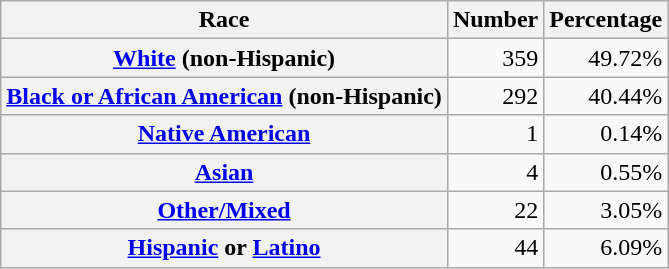<table class="wikitable" style="text-align:right">
<tr>
<th scope="col">Race</th>
<th scope="col">Number</th>
<th scope="col">Percentage</th>
</tr>
<tr>
<th scope="row"><a href='#'>White</a> (non-Hispanic)</th>
<td>359</td>
<td>49.72%</td>
</tr>
<tr>
<th scope="row"><a href='#'>Black or African American</a> (non-Hispanic)</th>
<td>292</td>
<td>40.44%</td>
</tr>
<tr>
<th scope="row"><a href='#'>Native American</a></th>
<td>1</td>
<td>0.14%</td>
</tr>
<tr>
<th scope="row"><a href='#'>Asian</a></th>
<td>4</td>
<td>0.55%</td>
</tr>
<tr>
<th scope="row"><a href='#'>Other/Mixed</a></th>
<td>22</td>
<td>3.05%</td>
</tr>
<tr>
<th scope="row"><a href='#'>Hispanic</a> or <a href='#'>Latino</a></th>
<td>44</td>
<td>6.09%</td>
</tr>
</table>
